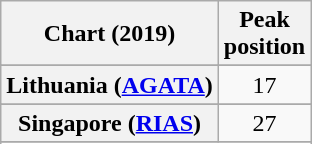<table class="wikitable sortable plainrowheaders" style="text-align:center">
<tr>
<th scope="col">Chart (2019)</th>
<th scope="col">Peak<br>position</th>
</tr>
<tr>
</tr>
<tr>
</tr>
<tr>
</tr>
<tr>
</tr>
<tr>
</tr>
<tr>
<th scope="row">Lithuania (<a href='#'>AGATA</a>)</th>
<td>17</td>
</tr>
<tr>
</tr>
<tr>
</tr>
<tr>
</tr>
<tr>
<th scope="row">Singapore (<a href='#'>RIAS</a>)</th>
<td>27</td>
</tr>
<tr>
</tr>
<tr>
</tr>
<tr>
</tr>
<tr>
</tr>
<tr>
</tr>
<tr>
</tr>
<tr>
</tr>
</table>
